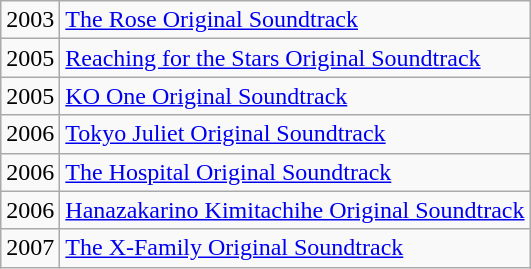<table class="wikitable" |Year|Soundtrack>
<tr>
<td>2003</td>
<td><a href='#'>The Rose Original Soundtrack</a></td>
</tr>
<tr>
<td>2005</td>
<td><a href='#'>Reaching for the Stars Original Soundtrack</a></td>
</tr>
<tr>
<td>2005</td>
<td><a href='#'>KO One Original Soundtrack</a></td>
</tr>
<tr>
<td>2006</td>
<td><a href='#'>Tokyo Juliet Original Soundtrack</a></td>
</tr>
<tr>
<td>2006</td>
<td><a href='#'>The Hospital Original Soundtrack</a></td>
</tr>
<tr>
<td>2006</td>
<td><a href='#'>Hanazakarino Kimitachihe Original Soundtrack</a></td>
</tr>
<tr>
<td>2007</td>
<td><a href='#'>The X-Family Original Soundtrack</a></td>
</tr>
</table>
